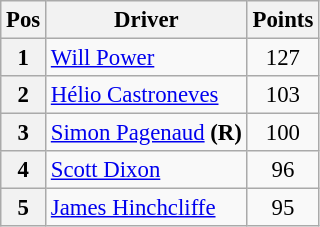<table class="wikitable" style="font-size: 95%;">
<tr>
<th>Pos</th>
<th>Driver</th>
<th>Points</th>
</tr>
<tr>
<th>1</th>
<td> <a href='#'>Will Power</a></td>
<td style="text-align:center;">127</td>
</tr>
<tr>
<th>2</th>
<td> <a href='#'>Hélio Castroneves</a></td>
<td style="text-align:center;">103</td>
</tr>
<tr>
<th>3</th>
<td> <a href='#'>Simon Pagenaud</a> <strong>(R)</strong></td>
<td style="text-align:center;">100</td>
</tr>
<tr>
<th>4</th>
<td> <a href='#'>Scott Dixon</a></td>
<td style="text-align:center;">96</td>
</tr>
<tr>
<th>5</th>
<td> <a href='#'>James Hinchcliffe</a></td>
<td style="text-align:center;">95</td>
</tr>
</table>
